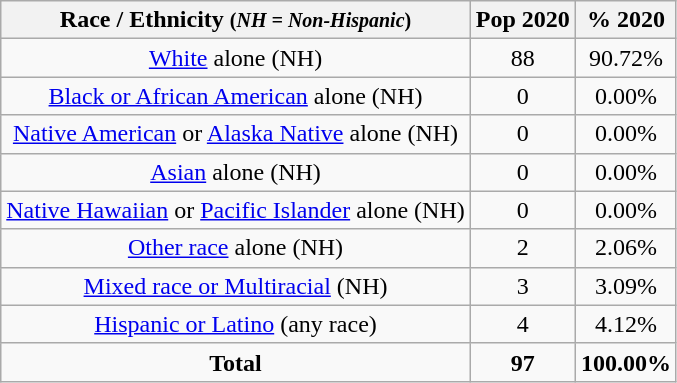<table class="wikitable" style="text-align:center;">
<tr>
<th>Race / Ethnicity <small>(<em>NH = Non-Hispanic</em>)</small></th>
<th>Pop 2020</th>
<th>% 2020</th>
</tr>
<tr>
<td><a href='#'>White</a> alone (NH)</td>
<td>88</td>
<td>90.72%</td>
</tr>
<tr>
<td><a href='#'>Black or African American</a> alone (NH)</td>
<td>0</td>
<td>0.00%</td>
</tr>
<tr>
<td><a href='#'>Native American</a> or <a href='#'>Alaska Native</a> alone (NH)</td>
<td>0</td>
<td>0.00%</td>
</tr>
<tr>
<td><a href='#'>Asian</a> alone (NH)</td>
<td>0</td>
<td>0.00%</td>
</tr>
<tr>
<td><a href='#'>Native Hawaiian</a> or <a href='#'>Pacific Islander</a> alone (NH)</td>
<td>0</td>
<td>0.00%</td>
</tr>
<tr>
<td><a href='#'>Other race</a> alone (NH)</td>
<td>2</td>
<td>2.06%</td>
</tr>
<tr>
<td><a href='#'>Mixed race or Multiracial</a> (NH)</td>
<td>3</td>
<td>3.09%</td>
</tr>
<tr>
<td><a href='#'>Hispanic or Latino</a> (any race)</td>
<td>4</td>
<td>4.12%</td>
</tr>
<tr>
<td><strong>Total</strong></td>
<td><strong>97</strong></td>
<td><strong>100.00%</strong></td>
</tr>
</table>
